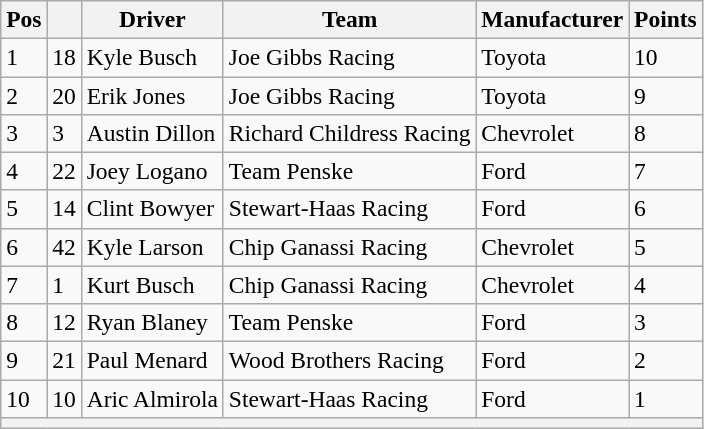<table class="wikitable" style="font-size:98%">
<tr>
<th>Pos</th>
<th></th>
<th>Driver</th>
<th>Team</th>
<th>Manufacturer</th>
<th>Points</th>
</tr>
<tr>
<td>1</td>
<td>18</td>
<td>Kyle Busch</td>
<td>Joe Gibbs Racing</td>
<td>Toyota</td>
<td>10</td>
</tr>
<tr>
<td>2</td>
<td>20</td>
<td>Erik Jones</td>
<td>Joe Gibbs Racing</td>
<td>Toyota</td>
<td>9</td>
</tr>
<tr>
<td>3</td>
<td>3</td>
<td>Austin Dillon</td>
<td>Richard Childress Racing</td>
<td>Chevrolet</td>
<td>8</td>
</tr>
<tr>
<td>4</td>
<td>22</td>
<td>Joey Logano</td>
<td>Team Penske</td>
<td>Ford</td>
<td>7</td>
</tr>
<tr>
<td>5</td>
<td>14</td>
<td>Clint Bowyer</td>
<td>Stewart-Haas Racing</td>
<td>Ford</td>
<td>6</td>
</tr>
<tr>
<td>6</td>
<td>42</td>
<td>Kyle Larson</td>
<td>Chip Ganassi Racing</td>
<td>Chevrolet</td>
<td>5</td>
</tr>
<tr>
<td>7</td>
<td>1</td>
<td>Kurt Busch</td>
<td>Chip Ganassi Racing</td>
<td>Chevrolet</td>
<td>4</td>
</tr>
<tr>
<td>8</td>
<td>12</td>
<td>Ryan Blaney</td>
<td>Team Penske</td>
<td>Ford</td>
<td>3</td>
</tr>
<tr>
<td>9</td>
<td>21</td>
<td>Paul Menard</td>
<td>Wood Brothers Racing</td>
<td>Ford</td>
<td>2</td>
</tr>
<tr>
<td>10</td>
<td>10</td>
<td>Aric Almirola</td>
<td>Stewart-Haas Racing</td>
<td>Ford</td>
<td>1</td>
</tr>
<tr>
<th colspan="6"></th>
</tr>
</table>
